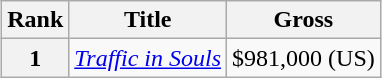<table class="wikitable sortable" style="margin:auto; margin:auto;">
<tr>
<th>Rank</th>
<th>Title</th>
<th>Gross</th>
</tr>
<tr>
<th style="text-align:center;">1</th>
<td><em><a href='#'>Traffic in Souls</a></em></td>
<td>$981,000 (US)</td>
</tr>
</table>
